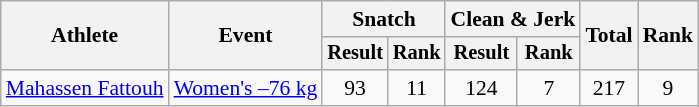<table class="wikitable" style="font-size:90%">
<tr>
<th rowspan="2">Athlete</th>
<th rowspan="2">Event</th>
<th colspan="2">Snatch</th>
<th colspan="2">Clean & Jerk</th>
<th rowspan="2">Total</th>
<th rowspan="2">Rank</th>
</tr>
<tr style="font-size:95%">
<th>Result</th>
<th>Rank</th>
<th>Result</th>
<th>Rank</th>
</tr>
<tr align=center>
<td align=left><a href='#'>Mahassen Fattouh</a></td>
<td align=left><a href='#'>Women's –76 kg</a></td>
<td>93</td>
<td>11</td>
<td>124</td>
<td>7</td>
<td>217</td>
<td>9</td>
</tr>
</table>
